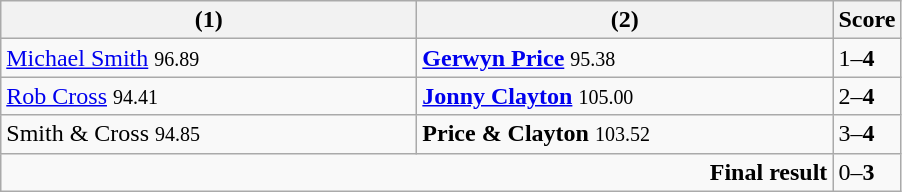<table class="wikitable">
<tr>
<th width=270> (1)</th>
<th width=270> (2)</th>
<th>Score</th>
</tr>
<tr>
<td><a href='#'>Michael Smith</a> <small>96.89</small></td>
<td><strong><a href='#'>Gerwyn Price</a></strong> <small>95.38</small></td>
<td>1–<strong>4</strong></td>
</tr>
<tr>
<td><a href='#'>Rob Cross</a> <small>94.41</small></td>
<td><strong><a href='#'>Jonny Clayton</a></strong> <small>105.00</small></td>
<td>2–<strong>4</strong></td>
</tr>
<tr>
<td>Smith & Cross <small>94.85</small></td>
<td><strong>Price & Clayton</strong> <small>103.52</small></td>
<td>3–<strong>4 </strong></td>
</tr>
<tr>
<td colspan="2" align="right"><strong>Final result</strong></td>
<td>0–<strong>3</strong></td>
</tr>
</table>
